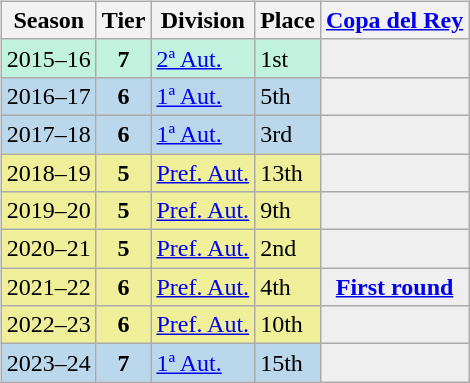<table>
<tr>
<td valign="top" width=0%><br><table class="wikitable">
<tr style="background:#f0f6fa;">
<th>Season</th>
<th>Tier</th>
<th>Division</th>
<th>Place</th>
<th><a href='#'>Copa del Rey</a></th>
</tr>
<tr>
<td style="background:#C0F2DF;">2015–16</td>
<th style="background:#C0F2DF;">7</th>
<td style="background:#C0F2DF;"><a href='#'>2ª Aut.</a></td>
<td style="background:#C0F2DF;">1st</td>
<th style="background:#EFEFEF;"></th>
</tr>
<tr>
<td style="background:#BBD7EC;">2016–17</td>
<th style="background:#BBD7EC;">6</th>
<td style="background:#BBD7EC;"><a href='#'>1ª Aut.</a></td>
<td style="background:#BBD7EC;">5th</td>
<th style="background:#EFEFEF;"></th>
</tr>
<tr>
<td style="background:#BBD7EC;">2017–18</td>
<th style="background:#BBD7EC;">6</th>
<td style="background:#BBD7EC;"><a href='#'>1ª Aut.</a></td>
<td style="background:#BBD7EC;">3rd</td>
<th style="background:#EFEFEF;"></th>
</tr>
<tr>
<td style="background:#EFEF99;">2018–19</td>
<th style="background:#EFEF99;">5</th>
<td style="background:#EFEF99;"><a href='#'>Pref. Aut.</a></td>
<td style="background:#EFEF99;">13th</td>
<th style="background:#EFEFEF;"></th>
</tr>
<tr>
<td style="background:#EFEF99;">2019–20</td>
<th style="background:#EFEF99;">5</th>
<td style="background:#EFEF99;"><a href='#'>Pref. Aut.</a></td>
<td style="background:#EFEF99;">9th</td>
<th style="background:#EFEFEF;"></th>
</tr>
<tr>
<td style="background:#EFEF99;">2020–21</td>
<th style="background:#EFEF99;">5</th>
<td style="background:#EFEF99;"><a href='#'>Pref. Aut.</a></td>
<td style="background:#EFEF99;">2nd</td>
<th style="background:#EFEFEF;"></th>
</tr>
<tr>
<td style="background:#EFEF99;">2021–22</td>
<th style="background:#EFEF99;">6</th>
<td style="background:#EFEF99;"><a href='#'>Pref. Aut.</a></td>
<td style="background:#EFEF99;">4th</td>
<th style="background:#EFEFEF;"><a href='#'>First round</a></th>
</tr>
<tr>
<td style="background:#EFEF99;">2022–23</td>
<th style="background:#EFEF99;">6</th>
<td style="background:#EFEF99;"><a href='#'>Pref. Aut.</a></td>
<td style="background:#EFEF99;">10th</td>
<th style="background:#EFEFEF;"></th>
</tr>
<tr>
<td style="background:#BBD7EC;">2023–24</td>
<th style="background:#BBD7EC;">7</th>
<td style="background:#BBD7EC;"><a href='#'>1ª Aut.</a></td>
<td style="background:#BBD7EC;">15th</td>
<th style="background:#EFEFEF;"></th>
</tr>
</table>
</td>
</tr>
</table>
